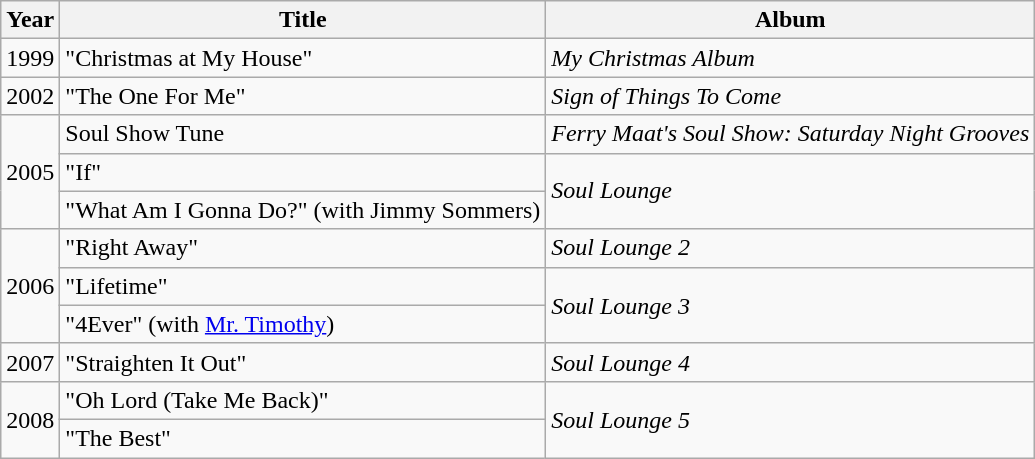<table class="wikitable">
<tr>
<th style="text-align:center;">Year</th>
<th style="text-align:center;">Title</th>
<th style="text-align:center;">Album</th>
</tr>
<tr>
<td style="text-align:center;">1999</td>
<td>"Christmas at My House"</td>
<td><em>My Christmas Album</em></td>
</tr>
<tr>
<td>2002</td>
<td>"The One For Me"</td>
<td><em>Sign of Things To Come</em></td>
</tr>
<tr>
<td style="text-align:center;" rowspan="3">2005</td>
<td>Soul Show Tune</td>
<td><em>Ferry Maat's Soul Show: Saturday Night Grooves</em></td>
</tr>
<tr>
<td>"If"</td>
<td rowspan="2"><em>Soul Lounge</em></td>
</tr>
<tr>
<td>"What Am I Gonna Do?" (with Jimmy Sommers)</td>
</tr>
<tr>
<td style="text-align:center;" rowspan="3">2006</td>
<td>"Right Away"</td>
<td><em>Soul Lounge 2</em></td>
</tr>
<tr>
<td>"Lifetime"</td>
<td rowspan="2"><em>Soul Lounge 3</em></td>
</tr>
<tr>
<td>"4Ever" (with <a href='#'>Mr. Timothy</a>)</td>
</tr>
<tr>
<td style="text-align:center;">2007</td>
<td>"Straighten It Out"</td>
<td><em>Soul Lounge 4</em></td>
</tr>
<tr>
<td style="text-align:center;" rowspan="2">2008</td>
<td>"Oh Lord (Take Me Back)"</td>
<td rowspan="2"><em>Soul Lounge 5</em></td>
</tr>
<tr>
<td>"The Best"</td>
</tr>
</table>
